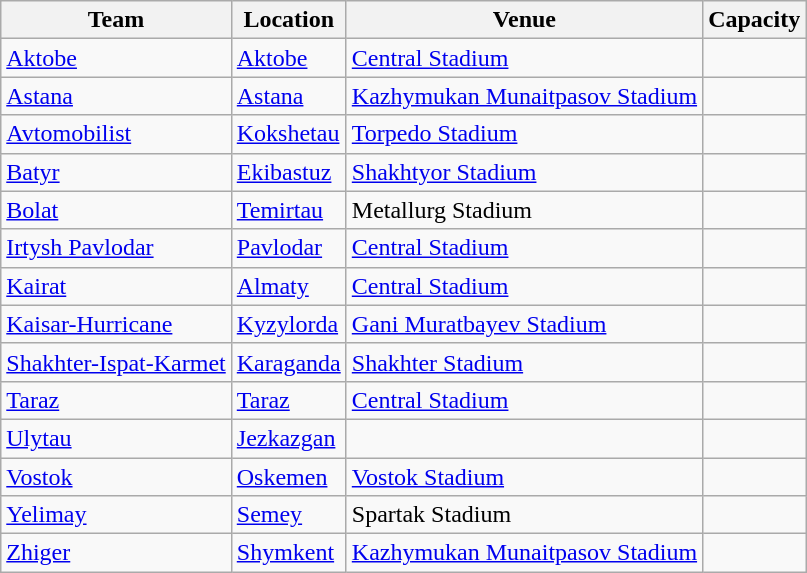<table class="wikitable sortable" border="1">
<tr>
<th>Team</th>
<th>Location</th>
<th>Venue</th>
<th>Capacity</th>
</tr>
<tr>
<td><a href='#'>Aktobe</a></td>
<td><a href='#'>Aktobe</a></td>
<td><a href='#'>Central Stadium</a></td>
<td style="text-align:center;"></td>
</tr>
<tr>
<td><a href='#'>Astana</a></td>
<td><a href='#'>Astana</a></td>
<td><a href='#'>Kazhymukan Munaitpasov Stadium</a></td>
<td style="text-align:center;"></td>
</tr>
<tr>
<td><a href='#'>Avtomobilist</a></td>
<td><a href='#'>Kokshetau</a></td>
<td><a href='#'>Torpedo Stadium</a></td>
<td style="text-align:center;"></td>
</tr>
<tr>
<td><a href='#'>Batyr</a></td>
<td><a href='#'>Ekibastuz</a></td>
<td><a href='#'>Shakhtyor Stadium</a></td>
<td style="text-align:center;"></td>
</tr>
<tr>
<td><a href='#'>Bolat</a></td>
<td><a href='#'>Temirtau</a></td>
<td>Metallurg Stadium</td>
<td style="text-align:center;"></td>
</tr>
<tr>
<td><a href='#'>Irtysh Pavlodar</a></td>
<td><a href='#'>Pavlodar</a></td>
<td><a href='#'>Central Stadium</a></td>
<td style="text-align:center;"></td>
</tr>
<tr>
<td><a href='#'>Kairat</a></td>
<td><a href='#'>Almaty</a></td>
<td><a href='#'>Central Stadium</a></td>
<td style="text-align:center;"></td>
</tr>
<tr>
<td><a href='#'>Kaisar-Hurricane</a></td>
<td><a href='#'>Kyzylorda</a></td>
<td><a href='#'>Gani Muratbayev Stadium</a></td>
<td style="text-align:center;"></td>
</tr>
<tr>
<td><a href='#'>Shakhter-Ispat-Karmet</a></td>
<td><a href='#'>Karaganda</a></td>
<td><a href='#'>Shakhter Stadium</a></td>
<td style="text-align:center;"></td>
</tr>
<tr>
<td><a href='#'>Taraz</a></td>
<td><a href='#'>Taraz</a></td>
<td><a href='#'>Central Stadium</a></td>
<td style="text-align:center;"></td>
</tr>
<tr>
<td><a href='#'>Ulytau</a></td>
<td><a href='#'>Jezkazgan</a></td>
<td></td>
<td style="text-align:center;"></td>
</tr>
<tr>
<td><a href='#'>Vostok</a></td>
<td><a href='#'>Oskemen</a></td>
<td><a href='#'>Vostok Stadium</a></td>
<td style="text-align:center;"></td>
</tr>
<tr>
<td><a href='#'>Yelimay</a></td>
<td><a href='#'>Semey</a></td>
<td>Spartak Stadium</td>
<td style="text-align:center;"></td>
</tr>
<tr>
<td><a href='#'>Zhiger</a></td>
<td><a href='#'>Shymkent</a></td>
<td><a href='#'>Kazhymukan Munaitpasov Stadium</a></td>
<td style="text-align:center;"></td>
</tr>
</table>
